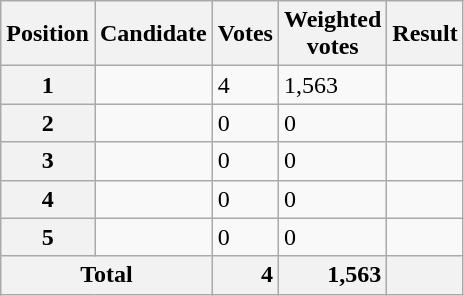<table class="wikitable sortable col3right col4right">
<tr>
<th scope="col">Position</th>
<th scope="col">Candidate</th>
<th scope="col">Votes</th>
<th scope="col">Weighted<br>votes</th>
<th scope="col">Result</th>
</tr>
<tr>
<th scope="row">1</th>
<td></td>
<td>4</td>
<td>1,563</td>
<td></td>
</tr>
<tr>
<th scope="row">2</th>
<td></td>
<td>0</td>
<td>0</td>
<td></td>
</tr>
<tr>
<th scope="row">3</th>
<td></td>
<td>0</td>
<td>0</td>
<td></td>
</tr>
<tr>
<th scope="row">4</th>
<td></td>
<td>0</td>
<td>0</td>
<td></td>
</tr>
<tr>
<th scope="row">5</th>
<td></td>
<td>0</td>
<td>0</td>
<td></td>
</tr>
<tr class="sortbottom">
<th scope="row" colspan="2">Total</th>
<th style="text-align:right">4</th>
<th style="text-align:right">1,563</th>
<th></th>
</tr>
</table>
